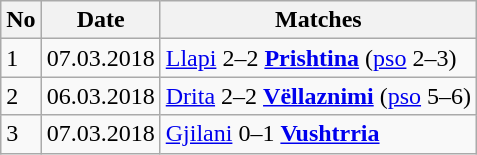<table class="wikitable">
<tr>
<th>No</th>
<th>Date</th>
<th>Matches</th>
</tr>
<tr>
<td>1</td>
<td>07.03.2018</td>
<td><a href='#'>Llapi</a> 2–2 <strong><a href='#'>Prishtina</a></strong> (<a href='#'>pso</a> 2–3)</td>
</tr>
<tr>
<td>2</td>
<td>06.03.2018</td>
<td><a href='#'>Drita</a> 2–2 <strong><a href='#'>Vëllaznimi</a></strong> (<a href='#'>pso</a> 5–6)</td>
</tr>
<tr>
<td>3</td>
<td>07.03.2018</td>
<td><a href='#'>Gjilani</a> 0–1 <strong><a href='#'>Vushtrria</a></strong></td>
</tr>
</table>
